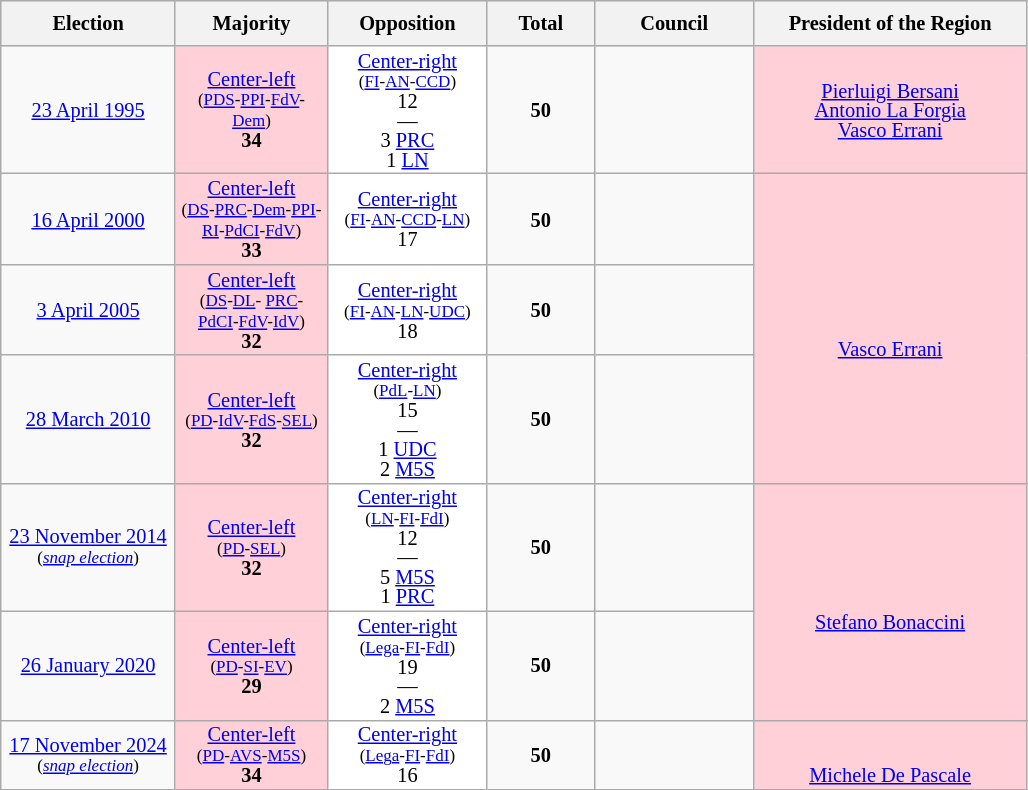<table class="wikitable" style="text-align:center;font-size:85%;line-height:13px">
<tr style="height:30px; background-color:#E9E9E9">
<th style="width:110px;">Election</th>
<th style="width:95px;">Majority</th>
<th style="width:100px;">Opposition</th>
<th style="width:65px;">Total</th>
<th style="width:100px;">Council</th>
<th style="width:175px;">President of the Region</th>
</tr>
<tr>
<td><a href='#'>23 April 1995</a></td>
<td style="background:#FFD0D7; text-align:center;"><a href='#'>Center-left</a><br><small>(<a href='#'>PDS</a>-<a href='#'>PPI</a>-<a href='#'>FdV</a>-<a href='#'>Dem</a>)</small><br><strong>34</strong></td>
<td style="background:white; text-align:center;"><a href='#'>Center-right</a><br><small>(<a href='#'>FI</a>-<a href='#'>AN</a>-<a href='#'>CCD</a>)</small><br>12 <br>—<br> 3 <a href='#'>PRC</a> <br>1 <a href='#'>LN</a></td>
<td><strong>50</strong></td>
<td></td>
<td style="background:#FFD0D7; text-align:centre;"><a href='#'>Pierluigi Bersani</a><br><a href='#'>Antonio La Forgia</a><br><a href='#'>Vasco Errani</a></td>
</tr>
<tr>
<td><a href='#'>16 April 2000</a></td>
<td style="background:#FFD0D7; text-align:center;"><a href='#'>Center-left</a><br><small>(<a href='#'>DS</a>-<a href='#'>PRC</a>-<a href='#'>Dem</a>-<a href='#'>PPI</a>-<a href='#'>RI</a>-<a href='#'>PdCI</a>-<a href='#'>FdV</a>)</small><br><strong>33</strong></td>
<td style="background:white; text-align:center;"><a href='#'>Center-right</a><br><small>(<a href='#'>FI</a>-<a href='#'>AN</a>-<a href='#'>CCD</a>-<a href='#'>LN</a>)</small><br>17</td>
<td><strong>50</strong></td>
<td></td>
<td rowspan=3 style="background:#FFD0D7; text-align:centre;"><br><br><a href='#'>Vasco Errani</a></td>
</tr>
<tr>
<td><a href='#'>3 April 2005</a></td>
<td style="background:#FFD0D7; text-align:center;"><a href='#'>Center-left</a><br><small>(<a href='#'>DS</a>-<a href='#'>DL</a>- <a href='#'>PRC</a>-<a href='#'>PdCI</a>-<a href='#'>FdV</a>-<a href='#'>IdV</a>)</small><br><strong>32</strong></td>
<td style="background:white; text-align:center;"><a href='#'>Center-right</a><br><small>(<a href='#'>FI</a>-<a href='#'>AN</a>-<a href='#'>LN</a>-<a href='#'>UDC</a>)</small><br>18</td>
<td><strong>50</strong></td>
<td></td>
</tr>
<tr>
<td><a href='#'>28 March 2010</a></td>
<td style="background:#FFD0D7; text-align:center;"><a href='#'>Center-left</a><br><small>(<a href='#'>PD</a>-<a href='#'>IdV</a>-<a href='#'>FdS</a>-<a href='#'>SEL</a>)</small><br><strong>32</strong></td>
<td style="background:white; text-align:center;"><a href='#'>Center-right</a><br><small>(<a href='#'>PdL</a>-<a href='#'>LN</a>)</small><br>15<br>—<br>1 <a href='#'>UDC</a><br>2 <a href='#'>M5S</a></td>
<td><strong>50</strong></td>
<td></td>
</tr>
<tr>
<td><a href='#'>23 November 2014</a><br><small>(<em><a href='#'>snap election</a></em>)</small></td>
<td style="background:#FFD0D7; text-align:center;"><a href='#'>Center-left</a><br><small>(<a href='#'>PD</a>-<a href='#'>SEL</a>)</small><br><strong>32</strong></td>
<td style="background:white; text-align:center;"><a href='#'>Center-right</a><br><small>(<a href='#'>LN</a>-<a href='#'>FI</a>-<a href='#'>FdI</a>)</small><br>12<br>—<br>5 <a href='#'>M5S</a><br>1 <a href='#'>PRC</a></td>
<td><strong>50</strong></td>
<td></td>
<td rowspan=2 style="background:#FFD0D7; text-align:centre;"><br><br><a href='#'>Stefano Bonaccini</a></td>
</tr>
<tr>
<td><a href='#'>26 January 2020</a></td>
<td style="background:#FFD0D7; text-align:center;"><a href='#'>Center-left</a><br><small>(<a href='#'>PD</a>-<a href='#'>SI</a>-<a href='#'>EV</a>)</small><br><strong>29</strong></td>
<td style="background:white; text-align:center;"><a href='#'>Center-right</a><br><small>(<a href='#'>Lega</a>-<a href='#'>FI</a>-<a href='#'>FdI</a>)</small><br>19<br>—<br>2 <a href='#'>M5S</a></td>
<td><strong>50</strong></td>
<td></td>
</tr>
<tr>
<td><a href='#'>17 November 2024</a><br><small>(<em><a href='#'>snap election</a></em>)</small></td>
<td style="background:#FFD0D7; text-align:center;"><a href='#'>Center-left</a><br><small>(<a href='#'>PD</a>-<a href='#'>AVS</a>-<a href='#'>M5S</a>)</small><br><strong>34</strong></td>
<td style="background:white; text-align:center;"><a href='#'>Center-right</a><br><small>(<a href='#'>Lega</a>-<a href='#'>FI</a>-<a href='#'>FdI</a>)</small><br>16</td>
<td><strong>50</strong></td>
<td></td>
<td style="background:#FFD0D7; text-align:centre;"><br><br><a href='#'>Michele De Pascale</a></td>
</tr>
</table>
